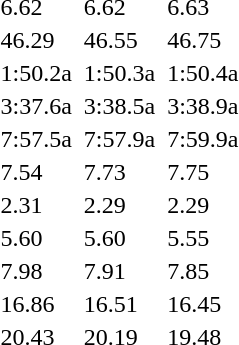<table>
<tr>
<td></td>
<td></td>
<td>6.62</td>
<td></td>
<td>6.62</td>
<td></td>
<td>6.63</td>
</tr>
<tr>
<td></td>
<td></td>
<td>46.29</td>
<td></td>
<td>46.55</td>
<td></td>
<td>46.75</td>
</tr>
<tr>
<td></td>
<td></td>
<td>1:50.2a</td>
<td></td>
<td>1:50.3a</td>
<td></td>
<td>1:50.4a</td>
</tr>
<tr>
<td></td>
<td></td>
<td>3:37.6a </td>
<td></td>
<td>3:38.5a</td>
<td></td>
<td>3:38.9a</td>
</tr>
<tr>
<td></td>
<td></td>
<td>7:57.5a</td>
<td></td>
<td>7:57.9a</td>
<td></td>
<td>7:59.9a</td>
</tr>
<tr>
<td></td>
<td></td>
<td>7.54 </td>
<td></td>
<td>7.73</td>
<td></td>
<td>7.75</td>
</tr>
<tr>
<td></td>
<td></td>
<td>2.31</td>
<td></td>
<td>2.29</td>
<td></td>
<td>2.29</td>
</tr>
<tr>
<td></td>
<td></td>
<td>5.60 </td>
<td></td>
<td>5.60</td>
<td></td>
<td>5.55</td>
</tr>
<tr>
<td></td>
<td></td>
<td>7.98</td>
<td></td>
<td>7.91</td>
<td></td>
<td>7.85</td>
</tr>
<tr>
<td></td>
<td></td>
<td>16.86</td>
<td></td>
<td>16.51</td>
<td></td>
<td>16.45</td>
</tr>
<tr>
<td></td>
<td></td>
<td>20.43</td>
<td></td>
<td>20.19</td>
<td></td>
<td>19.48</td>
</tr>
</table>
